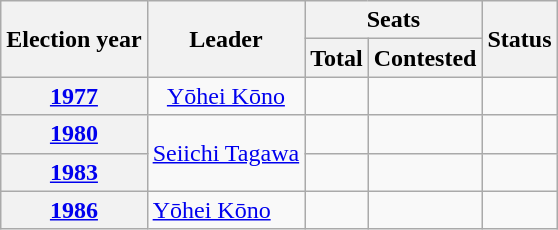<table class="wikitable">
<tr>
<th rowspan=2>Election year</th>
<th rowspan=2>Leader</th>
<th colspan=2>Seats</th>
<th rowspan=2>Status</th>
</tr>
<tr>
<th>Total</th>
<th>Contested</th>
</tr>
<tr style="text-align:center;">
<th><a href='#'>1977</a></th>
<td><a href='#'>Yōhei Kōno</a></td>
<td></td>
<td></td>
<td></td>
</tr>
<tr>
<th><a href='#'>1980</a></th>
<td rowspan="2"><a href='#'>Seiichi Tagawa</a></td>
<td></td>
<td></td>
<td></td>
</tr>
<tr>
<th><a href='#'>1983</a></th>
<td></td>
<td></td>
<td></td>
</tr>
<tr>
<th><a href='#'>1986</a></th>
<td><a href='#'>Yōhei Kōno</a></td>
<td></td>
<td></td>
<td></td>
</tr>
</table>
